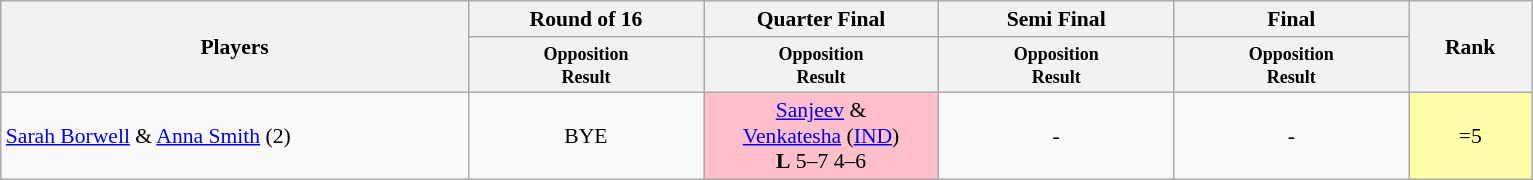<table class=wikitable style="font-size:90%">
<tr>
<th rowspan="2" style="width:305px;">Players</th>
<th width=150>Round of 16</th>
<th width=150>Quarter Final</th>
<th width=150>Semi Final</th>
<th width=150>Final</th>
<th rowspan="2" style="width:75px;">Rank</th>
</tr>
<tr>
<th style="line-height:1em"><small>Opposition<br>Result</small></th>
<th style="line-height:1em"><small>Opposition<br>Result</small></th>
<th style="line-height:1em"><small>Opposition<br>Result</small></th>
<th style="line-height:1em"><small>Opposition<br>Result</small></th>
</tr>
<tr>
<td><a href='#'>Sarah Borwell</a> & <a href='#'>Anna Smith</a> (2)</td>
<td style="text-align:center;">BYE</td>
<td style="text-align:center; background:pink;"> <a href='#'>Sanjeev</a> &<br> <a href='#'>Venkatesha</a> (<a href='#'>IND</a>)<br><strong>L</strong> 5–7 4–6</td>
<td style="text-align:center;">-</td>
<td style="text-align:center;">-</td>
<td style="text-align:center; background:#ffa;">=5</td>
</tr>
</table>
